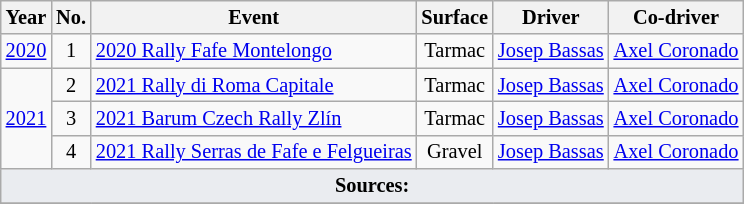<table class="wikitable" style="font-size: 85%; ">
<tr>
<th>Year</th>
<th>No.</th>
<th>Event</th>
<th>Surface</th>
<th>Driver</th>
<th>Co-driver</th>
</tr>
<tr>
<td align="center" rowspan="1"><a href='#'>2020</a></td>
<td align="center">1</td>
<td> <a href='#'>2020 Rally Fafe Montelongo</a></td>
<td align="center">Tarmac</td>
<td> <a href='#'>Josep Bassas</a></td>
<td> <a href='#'>Axel Coronado</a></td>
</tr>
<tr>
<td align="center" rowspan="3"><a href='#'>2021</a></td>
<td align="center">2</td>
<td> <a href='#'>2021 Rally di Roma Capitale</a></td>
<td align="center">Tarmac</td>
<td> <a href='#'>Josep Bassas</a></td>
<td> <a href='#'>Axel Coronado</a></td>
</tr>
<tr>
<td align="center">3</td>
<td> <a href='#'>2021 Barum Czech Rally Zlín</a></td>
<td align="center">Tarmac</td>
<td> <a href='#'>Josep Bassas</a></td>
<td> <a href='#'>Axel Coronado</a></td>
</tr>
<tr>
<td align="center">4</td>
<td> <a href='#'>2021 Rally Serras de Fafe e Felgueiras</a></td>
<td align="center">Gravel</td>
<td> <a href='#'>Josep Bassas</a></td>
<td> <a href='#'>Axel Coronado</a></td>
</tr>
<tr>
<td colspan="6" style="background-color:#EAECF0;text-align:center"><strong>Sources:</strong></td>
</tr>
<tr>
</tr>
</table>
